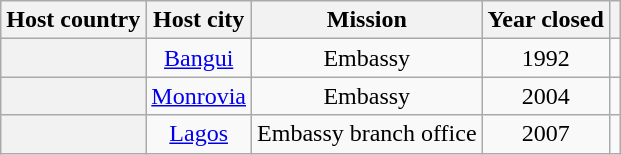<table class="wikitable plainrowheaders" style="text-align:center;">
<tr>
<th scope="col">Host country</th>
<th scope="col">Host city</th>
<th scope="col">Mission</th>
<th scope="col">Year closed</th>
<th scope="col"></th>
</tr>
<tr>
<th scope="row"></th>
<td><a href='#'>Bangui</a></td>
<td>Embassy</td>
<td>1992</td>
<td></td>
</tr>
<tr>
<th scope="row"></th>
<td><a href='#'>Monrovia</a></td>
<td>Embassy</td>
<td>2004</td>
<td></td>
</tr>
<tr>
<th scope="row"></th>
<td><a href='#'>Lagos</a></td>
<td>Embassy branch office</td>
<td>2007</td>
<td></td>
</tr>
</table>
